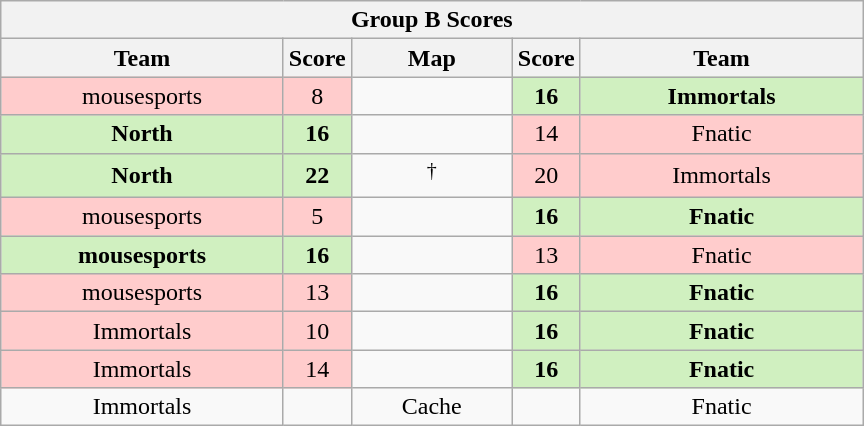<table class="wikitable" style="text-align: center;">
<tr>
<th colspan=5>Group B Scores</th>
</tr>
<tr>
<th width="181px">Team</th>
<th width="20px">Score</th>
<th width="100px">Map</th>
<th width="20px">Score</th>
<th width="181px">Team</th>
</tr>
<tr>
<td style="background: #FFCCCC;">mousesports</td>
<td style="background: #FFCCCC;">8</td>
<td></td>
<td style="background: #D0F0C0;"><strong>16</strong></td>
<td style="background: #D0F0C0;"><strong>Immortals</strong></td>
</tr>
<tr>
<td style="background: #D0F0C0;"><strong>North</strong></td>
<td style="background: #D0F0C0;"><strong>16</strong></td>
<td></td>
<td style="background: #FFCCCC;">14</td>
<td style="background: #FFCCCC;">Fnatic</td>
</tr>
<tr>
<td style="background: #D0F0C0;"><strong>North</strong></td>
<td style="background: #D0F0C0;"><strong>22</strong></td>
<td><sup>†</sup></td>
<td style="background: #FFCCCC;">20</td>
<td style="background: #FFCCCC;">Immortals</td>
</tr>
<tr>
<td style="background: #FFCCCC;">mousesports</td>
<td style="background: #FFCCCC;">5</td>
<td></td>
<td style="background: #D0F0C0;"><strong>16</strong></td>
<td style="background: #D0F0C0;"><strong>Fnatic</strong></td>
</tr>
<tr>
<td style="background: #D0F0C0;"><strong>mousesports</strong></td>
<td style="background: #D0F0C0;"><strong>16</strong></td>
<td></td>
<td style="background: #FFCCCC;">13</td>
<td style="background: #FFCCCC;">Fnatic</td>
</tr>
<tr>
<td style="background: #FFCCCC;">mousesports</td>
<td style="background: #FFCCCC;">13</td>
<td></td>
<td style="background: #D0F0C0;"><strong>16</strong></td>
<td style="background: #D0F0C0;"><strong>Fnatic</strong></td>
</tr>
<tr>
<td style="background: #FFCCCC;">Immortals</td>
<td style="background: #FFCCCC;">10</td>
<td></td>
<td style="background: #D0F0C0;"><strong>16</strong></td>
<td style="background: #D0F0C0;"><strong>Fnatic</strong></td>
</tr>
<tr>
<td style="background: #FFCCCC;">Immortals</td>
<td style="background: #FFCCCC;">14</td>
<td></td>
<td style="background: #D0F0C0;"><strong>16</strong></td>
<td style="background: #D0F0C0;"><strong>Fnatic</strong></td>
</tr>
<tr>
<td>Immortals</td>
<td></td>
<td>Cache</td>
<td></td>
<td>Fnatic</td>
</tr>
</table>
